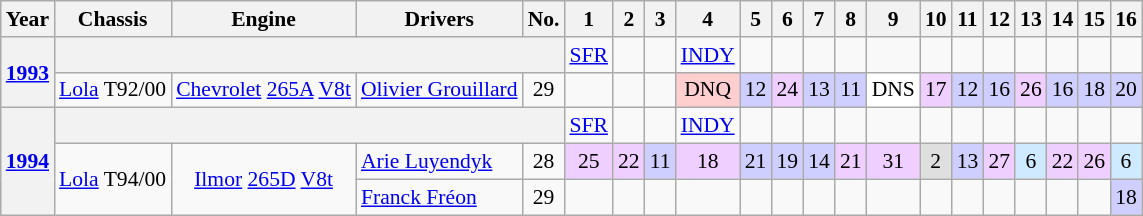<table class="wikitable" style="text-align:center; font-size:90%">
<tr>
<th>Year</th>
<th>Chassis</th>
<th>Engine</th>
<th>Drivers</th>
<th>No.</th>
<th>1</th>
<th>2</th>
<th>3</th>
<th>4</th>
<th>5</th>
<th>6</th>
<th>7</th>
<th>8</th>
<th>9</th>
<th>10</th>
<th>11</th>
<th>12</th>
<th>13</th>
<th>14</th>
<th>15</th>
<th>16</th>
</tr>
<tr>
<th rowspan=2><a href='#'>1993</a></th>
<th colspan=4></th>
<td><a href='#'>SFR</a></td>
<td></td>
<td></td>
<td><a href='#'>INDY</a></td>
<td></td>
<td></td>
<td></td>
<td></td>
<td></td>
<td></td>
<td></td>
<td></td>
<td></td>
<td></td>
<td></td>
<td></td>
</tr>
<tr>
<td><a href='#'>Lola</a> T92/00</td>
<td><a href='#'>Chevrolet</a> <a href='#'>265A</a> <a href='#'>V8</a><a href='#'>t</a></td>
<td align="left"> <a href='#'>Olivier Grouillard</a></td>
<td>29</td>
<td></td>
<td></td>
<td></td>
<td style="background:#ffcfcf;">DNQ</td>
<td style="background:#cfcfff;">12</td>
<td style="background:#efcfff;">24</td>
<td style="background:#cfcfff;">13</td>
<td style="background:#cfcfff;">11</td>
<td style="background:#ffffff;">DNS</td>
<td style="background:#efcfff;">17</td>
<td style="background:#cfcfff;">12</td>
<td style="background:#cfcfff;">16</td>
<td style="background:#efcfff;">26</td>
<td style="background:#cfcfff;">16</td>
<td style="background:#cfcfff;">18</td>
<td style="background:#cfcfff;">20</td>
</tr>
<tr>
<th rowspan=3><a href='#'>1994</a></th>
<th colspan=4></th>
<td><a href='#'>SFR</a></td>
<td></td>
<td></td>
<td><a href='#'>INDY</a></td>
<td></td>
<td></td>
<td></td>
<td></td>
<td></td>
<td></td>
<td></td>
<td></td>
<td></td>
<td></td>
<td></td>
<td></td>
</tr>
<tr>
<td rowspan=2><a href='#'>Lola</a> T94/00</td>
<td rowspan=2><a href='#'>Ilmor</a> <a href='#'>265D</a> <a href='#'>V8</a><a href='#'>t</a></td>
<td align="left"> <a href='#'>Arie Luyendyk</a></td>
<td>28</td>
<td style="background:#efcfff;">25</td>
<td style="background:#efcfff;">22</td>
<td style="background:#cfcfff;">11</td>
<td style="background:#efcfff;">18</td>
<td style="background:#cfcfff;">21</td>
<td style="background:#cfcfff;">19</td>
<td style="background:#cfcfff;">14</td>
<td style="background:#efcfff;">21</td>
<td style="background:#efcfff;">31</td>
<td style="background:#dfdfdf;">2</td>
<td style="background:#cfcfff;">13</td>
<td style="background:#efcfff;">27</td>
<td style="background:#CFEAFF;">6</td>
<td style="background:#efcfff;">22</td>
<td style="background:#efcfff;">26</td>
<td style="background:#CFEAFF;">6</td>
</tr>
<tr>
<td align="left"> <a href='#'>Franck Fréon</a></td>
<td>29</td>
<td></td>
<td></td>
<td></td>
<td></td>
<td></td>
<td></td>
<td></td>
<td></td>
<td></td>
<td></td>
<td></td>
<td></td>
<td></td>
<td></td>
<td></td>
<td style="background:#cfcfff;">18</td>
</tr>
</table>
